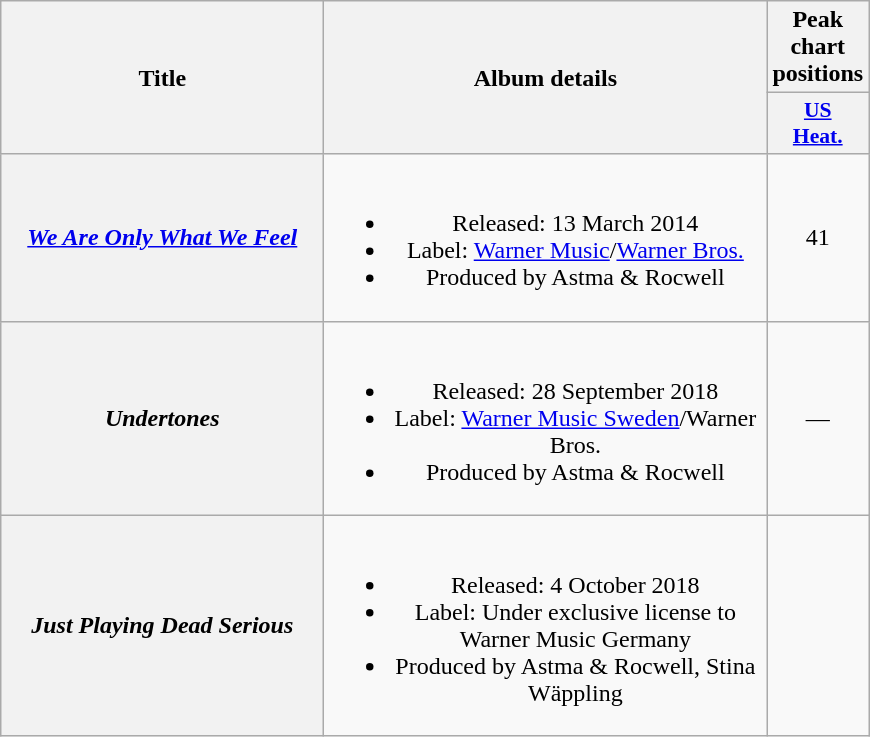<table class="wikitable plainrowheaders" style="text-align:center;">
<tr>
<th scope="col" rowspan="2" style="width:13em;">Title</th>
<th scope="col" rowspan="2" style="width:18em;">Album details</th>
<th scope="col" colspan="1">Peak chart positions</th>
</tr>
<tr>
<th scope="col" style="width:4em; font-size:90%;"><a href='#'>US<br>Heat.</a><br></th>
</tr>
<tr>
<th scope="row"><em><a href='#'>We Are Only What We Feel</a></em></th>
<td><br><ul><li>Released: 13 March 2014</li><li>Label: <a href='#'>Warner Music</a>/<a href='#'>Warner Bros.</a></li><li>Produced by Astma & Rocwell</li></ul></td>
<td>41</td>
</tr>
<tr>
<th scope="row"><em>Undertones</em></th>
<td><br><ul><li>Released: 28 September 2018</li><li>Label: <a href='#'>Warner Music Sweden</a>/Warner Bros.</li><li>Produced by Astma & Rocwell</li></ul></td>
<td>—</td>
</tr>
<tr>
<th scope="row"><em>Just Playing Dead Serious</em></th>
<td><br><ul><li>Released: 4 October 2018</li><li>Label: Under exclusive license to Warner Music Germany</li><li>Produced by Astma & Rocwell, Stina Wäppling</li></ul></td>
<td></td>
</tr>
</table>
